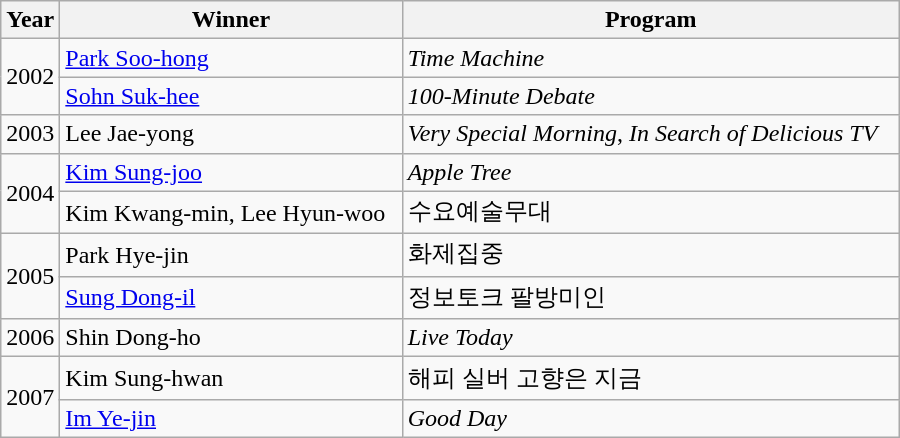<table class="wikitable" style="width:600px">
<tr>
<th width=10>Year</th>
<th>Winner</th>
<th>Program</th>
</tr>
<tr>
<td rowspan=2>2002</td>
<td><a href='#'>Park Soo-hong</a></td>
<td><em>Time Machine</em></td>
</tr>
<tr>
<td><a href='#'>Sohn Suk-hee</a></td>
<td><em>100-Minute Debate</em></td>
</tr>
<tr>
<td>2003</td>
<td>Lee Jae-yong</td>
<td><em>Very Special Morning</em>, <em>In Search of Delicious TV</em></td>
</tr>
<tr>
<td rowspan=2>2004</td>
<td><a href='#'>Kim Sung-joo</a></td>
<td><em>Apple Tree</em></td>
</tr>
<tr>
<td>Kim Kwang-min, Lee Hyun-woo</td>
<td>수요예술무대</td>
</tr>
<tr>
<td rowspan=2>2005</td>
<td>Park Hye-jin</td>
<td>화제집중</td>
</tr>
<tr>
<td><a href='#'>Sung Dong-il</a></td>
<td>정보토크 팔방미인</td>
</tr>
<tr>
<td>2006</td>
<td>Shin Dong-ho</td>
<td><em>Live Today</em></td>
</tr>
<tr>
<td rowspan=2>2007</td>
<td>Kim Sung-hwan</td>
<td>해피 실버 고향은 지금</td>
</tr>
<tr>
<td><a href='#'>Im Ye-jin</a></td>
<td><em>Good Day</em></td>
</tr>
</table>
